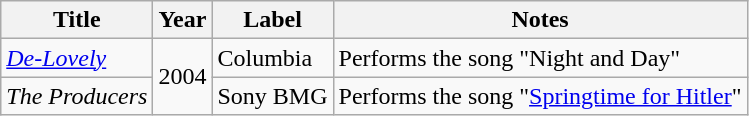<table class="wikitable plainrowheaders sortable">
<tr>
<th scope="col">Title</th>
<th scope="col">Year</th>
<th scope="col">Label</th>
<th scope="col" class="unsortable">Notes</th>
</tr>
<tr>
<td><em><a href='#'>De-Lovely</a></em></td>
<td rowspan=2>2004</td>
<td>Columbia</td>
<td>Performs the song "Night and Day"</td>
</tr>
<tr>
<td><em>The Producers</em></td>
<td>Sony BMG</td>
<td>Performs the song "<a href='#'>Springtime for Hitler</a>"</td>
</tr>
</table>
